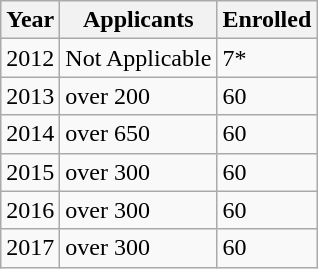<table class="wikitable">
<tr>
<th>Year</th>
<th>Applicants</th>
<th>Enrolled</th>
</tr>
<tr>
<td>2012</td>
<td>Not Applicable</td>
<td>7*</td>
</tr>
<tr>
<td>2013</td>
<td>over 200</td>
<td>60</td>
</tr>
<tr>
<td>2014</td>
<td>over 650</td>
<td>60</td>
</tr>
<tr>
<td>2015</td>
<td>over 300</td>
<td>60</td>
</tr>
<tr>
<td>2016</td>
<td>over 300</td>
<td>60</td>
</tr>
<tr>
<td>2017</td>
<td>over 300</td>
<td>60</td>
</tr>
</table>
